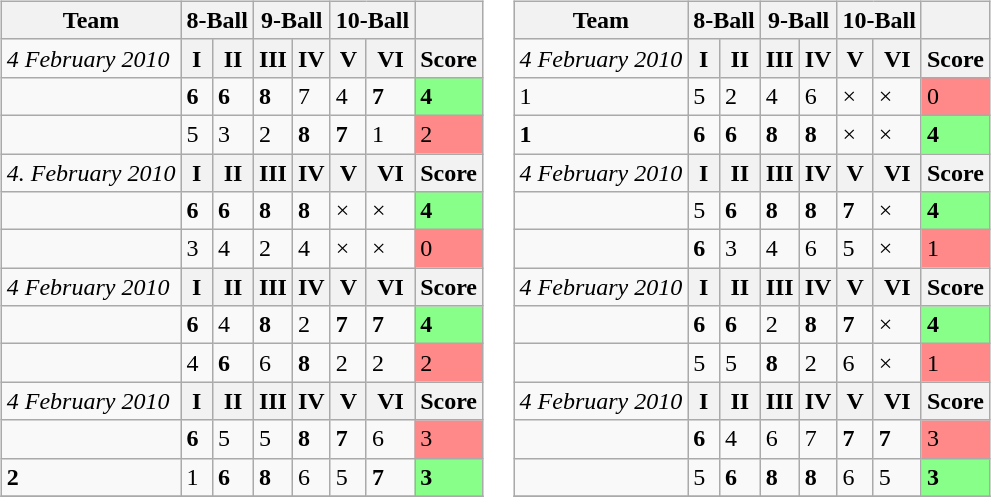<table>
<tr>
<td><br><table class="wikitable sortable">
<tr>
<th>Team</th>
<th colspan="2">8-Ball</th>
<th colspan="2">9-Ball</th>
<th colspan="2">10-Ball</th>
<th></th>
</tr>
<tr>
<td><em>4 February 2010</em></td>
<th>I</th>
<th>II</th>
<th>III</th>
<th>IV</th>
<th>V</th>
<th>VI</th>
<th>Score</th>
</tr>
<tr>
<td><strong></strong></td>
<td><strong>6</strong></td>
<td><strong>6</strong></td>
<td><strong>8</strong></td>
<td>7</td>
<td>4</td>
<td><strong>7</strong></td>
<td style="background:#88ff88;"><strong>4</strong></td>
</tr>
<tr>
<td></td>
<td>5</td>
<td>3</td>
<td>2</td>
<td><strong>8</strong></td>
<td><strong>7</strong></td>
<td>1</td>
<td style="background:#ff8888;">2</td>
</tr>
<tr>
<td><em>4. February 2010</em></td>
<th>I</th>
<th>II</th>
<th>III</th>
<th>IV</th>
<th>V</th>
<th>VI</th>
<th>Score</th>
</tr>
<tr>
<td><strong></strong></td>
<td><strong>6</strong></td>
<td><strong>6</strong></td>
<td><strong>8</strong></td>
<td><strong>8</strong></td>
<td>×</td>
<td>×</td>
<td style="background:#88ff88;"><strong>4</strong></td>
</tr>
<tr>
<td></td>
<td>3</td>
<td>4</td>
<td>2</td>
<td>4</td>
<td>×</td>
<td>×</td>
<td style="background:#ff8888;">0</td>
</tr>
<tr>
<td><em>4 February 2010</em></td>
<th>I</th>
<th>II</th>
<th>III</th>
<th>IV</th>
<th>V</th>
<th>VI</th>
<th>Score</th>
</tr>
<tr>
<td><strong></strong></td>
<td><strong>6</strong></td>
<td>4</td>
<td><strong>8</strong></td>
<td>2</td>
<td><strong>7</strong></td>
<td><strong>7</strong></td>
<td style="background:#88ff88;"><strong>4</strong></td>
</tr>
<tr>
<td></td>
<td>4</td>
<td><strong>6</strong></td>
<td>6</td>
<td><strong>8</strong></td>
<td>2</td>
<td>2</td>
<td style="background:#ff8888;">2</td>
</tr>
<tr>
<td><em>4 February 2010</em></td>
<th>I</th>
<th>II</th>
<th>III</th>
<th>IV</th>
<th>V</th>
<th>VI</th>
<th>Score</th>
</tr>
<tr>
<td></td>
<td><strong>6</strong></td>
<td>5</td>
<td>5</td>
<td><strong>8</strong></td>
<td><strong>7</strong></td>
<td>6</td>
<td style="background:#ff8888;">3</td>
</tr>
<tr>
<td><strong> 2</strong></td>
<td>1</td>
<td><strong>6</strong></td>
<td><strong>8</strong></td>
<td>6</td>
<td>5</td>
<td><strong>7</strong></td>
<td style="background:#88ff88;"><strong>3</strong></td>
</tr>
<tr>
</tr>
</table>
</td>
<td><br><table class="wikitable">
<tr>
<th>Team</th>
<th colspan="2">8-Ball</th>
<th colspan="2">9-Ball</th>
<th colspan="2">10-Ball</th>
<th></th>
</tr>
<tr>
<td><em>4 February 2010</em></td>
<th>I</th>
<th>II</th>
<th>III</th>
<th>IV</th>
<th>V</th>
<th>VI</th>
<th>Score</th>
</tr>
<tr>
<td> 1</td>
<td>5</td>
<td>2</td>
<td>4</td>
<td>6</td>
<td>×</td>
<td>×</td>
<td style="background:#ff8888;">0</td>
</tr>
<tr>
<td><strong> 1</strong></td>
<td><strong>6</strong></td>
<td><strong>6</strong></td>
<td><strong>8</strong></td>
<td><strong>8</strong></td>
<td>×</td>
<td>×</td>
<td style="background:#88ff88;"><strong>4</strong></td>
</tr>
<tr>
<td><em>4 February 2010</em></td>
<th>I</th>
<th>II</th>
<th>III</th>
<th>IV</th>
<th>V</th>
<th>VI</th>
<th>Score</th>
</tr>
<tr>
<td><strong></strong></td>
<td>5</td>
<td><strong>6</strong></td>
<td><strong>8</strong></td>
<td><strong>8</strong></td>
<td><strong>7</strong></td>
<td>×</td>
<td style="background:#88ff88;"><strong>4</strong></td>
</tr>
<tr>
<td></td>
<td><strong>6</strong></td>
<td>3</td>
<td>4</td>
<td>6</td>
<td>5</td>
<td>×</td>
<td style="background:#ff8888;">1</td>
</tr>
<tr>
<td><em>4 February 2010</em></td>
<th>I</th>
<th>II</th>
<th>III</th>
<th>IV</th>
<th>V</th>
<th>VI</th>
<th>Score</th>
</tr>
<tr>
<td><strong></strong></td>
<td><strong>6</strong></td>
<td><strong>6</strong></td>
<td>2</td>
<td><strong>8</strong></td>
<td><strong>7</strong></td>
<td>×</td>
<td style="background:#88ff88;"><strong>4</strong></td>
</tr>
<tr>
<td></td>
<td>5</td>
<td>5</td>
<td><strong>8</strong></td>
<td>2</td>
<td>6</td>
<td>×</td>
<td style="background:#ff8888;">1</td>
</tr>
<tr>
<td><em>4 February 2010</em></td>
<th>I</th>
<th>II</th>
<th>III</th>
<th>IV</th>
<th>V</th>
<th>VI</th>
<th>Score</th>
</tr>
<tr>
<td></td>
<td><strong>6</strong></td>
<td>4</td>
<td>6</td>
<td>7</td>
<td><strong>7</strong></td>
<td><strong>7</strong></td>
<td style="background:#ff8888;">3</td>
</tr>
<tr>
<td><strong></strong></td>
<td>5</td>
<td><strong>6</strong></td>
<td><strong>8</strong></td>
<td><strong>8</strong></td>
<td>6</td>
<td>5</td>
<td style="background:#88ff88;"><strong>3</strong></td>
</tr>
<tr>
</tr>
</table>
</td>
</tr>
</table>
